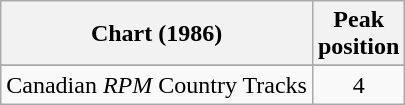<table class="wikitable sortable">
<tr>
<th align="left">Chart (1986)</th>
<th align="center">Peak<br>position</th>
</tr>
<tr>
</tr>
<tr>
<td align="left">Canadian <em>RPM</em> Country Tracks</td>
<td align="center">4</td>
</tr>
</table>
